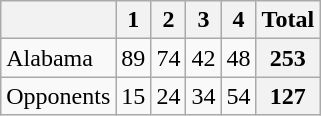<table class="wikitable" border="1" style="text-align:center;">
<tr>
<th></th>
<th> 1 </th>
<th> 2 </th>
<th> 3 </th>
<th> 4 </th>
<th>Total</th>
</tr>
<tr>
<td align=left>Alabama</td>
<td>89</td>
<td>74</td>
<td>42</td>
<td>48</td>
<th>253</th>
</tr>
<tr>
<td align=left>Opponents</td>
<td>15</td>
<td>24</td>
<td>34</td>
<td>54</td>
<th>127</th>
</tr>
</table>
